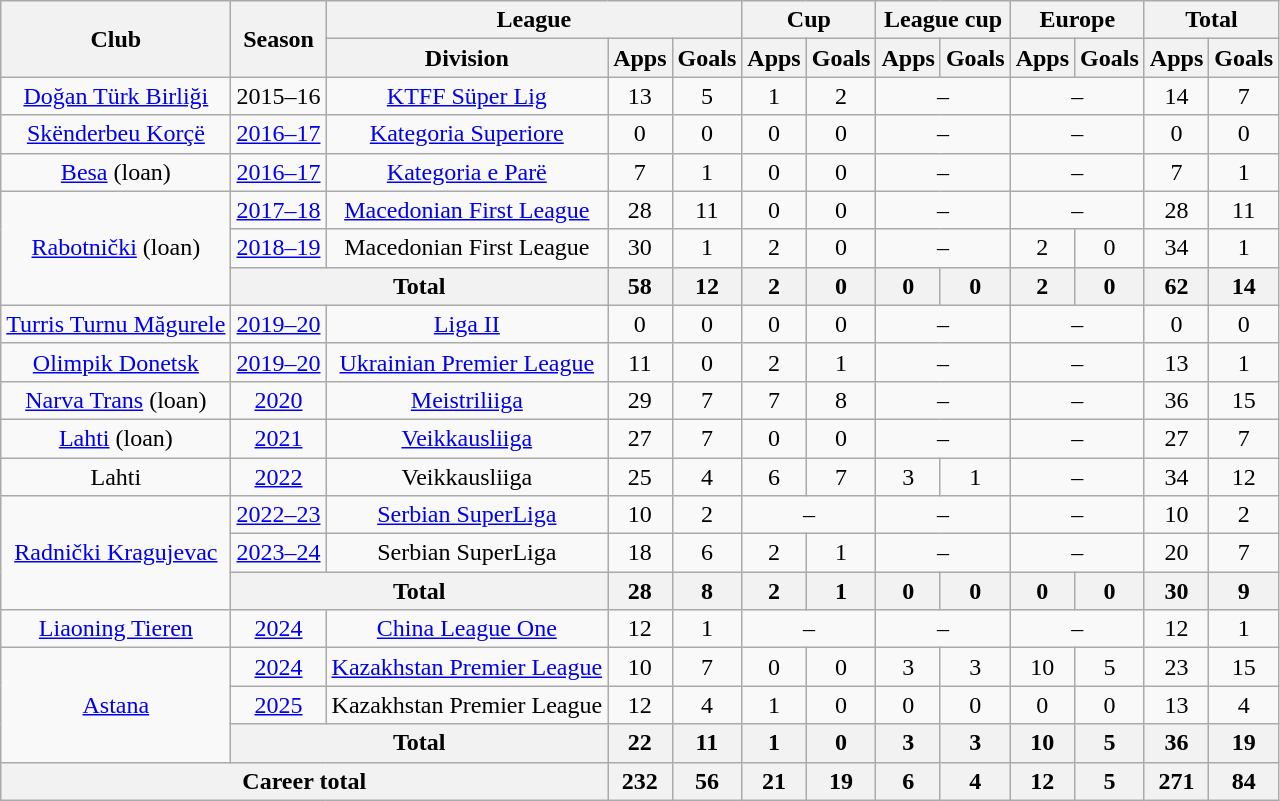<table class="wikitable" style="text-align:center">
<tr>
<th rowspan="2">Club</th>
<th rowspan="2">Season</th>
<th colspan="3">League</th>
<th colspan="2">Cup</th>
<th colspan="2">League cup</th>
<th colspan="2">Europe</th>
<th colspan="2">Total</th>
</tr>
<tr>
<th>Division</th>
<th>Apps</th>
<th>Goals</th>
<th>Apps</th>
<th>Goals</th>
<th>Apps</th>
<th>Goals</th>
<th>Apps</th>
<th>Goals</th>
<th>Apps</th>
<th>Goals</th>
</tr>
<tr>
<td><a href='#'>Doğan Türk Birliği</a></td>
<td>2015–16</td>
<td><a href='#'>KTFF Süper Lig</a></td>
<td>13</td>
<td>5</td>
<td>1</td>
<td>2</td>
<td colspan=2>–</td>
<td colspan=2>–</td>
<td>14</td>
<td>7</td>
</tr>
<tr>
<td><a href='#'>Skënderbeu Korçë</a></td>
<td><a href='#'>2016–17</a></td>
<td><a href='#'>Kategoria Superiore</a></td>
<td>0</td>
<td>0</td>
<td>0</td>
<td>0</td>
<td colspan=2>–</td>
<td colspan=2>–</td>
<td>0</td>
<td>0</td>
</tr>
<tr>
<td><a href='#'>Besa</a> (loan)</td>
<td><a href='#'>2016–17</a></td>
<td><a href='#'>Kategoria e Parë</a></td>
<td>7</td>
<td>1</td>
<td>0</td>
<td>0</td>
<td colspan=2>–</td>
<td colspan=2>–</td>
<td>7</td>
<td>1</td>
</tr>
<tr>
<td rowspan=3><a href='#'>Rabotnički</a> (loan)</td>
<td><a href='#'>2017–18</a></td>
<td><a href='#'>Macedonian First League</a></td>
<td>28</td>
<td>11</td>
<td>0</td>
<td>0</td>
<td colspan=2>–</td>
<td colspan=2>–</td>
<td>28</td>
<td>11</td>
</tr>
<tr>
<td><a href='#'>2018–19</a></td>
<td>Macedonian First League</td>
<td>30</td>
<td>1</td>
<td>2</td>
<td>0</td>
<td colspan=2>–</td>
<td>2</td>
<td>0</td>
<td>34</td>
<td>1</td>
</tr>
<tr>
<th colspan="2">Total</th>
<th>58</th>
<th>12</th>
<th>2</th>
<th>0</th>
<th>0</th>
<th>0</th>
<th>2</th>
<th>0</th>
<th>62</th>
<th>14</th>
</tr>
<tr>
<td><a href='#'>Turris Turnu Măgurele</a></td>
<td><a href='#'>2019–20</a></td>
<td><a href='#'>Liga II</a></td>
<td>0</td>
<td>0</td>
<td>0</td>
<td>0</td>
<td colspan=2>–</td>
<td colspan=2>–</td>
<td>0</td>
<td>0</td>
</tr>
<tr>
<td><a href='#'>Olimpik Donetsk</a></td>
<td><a href='#'>2019–20</a></td>
<td><a href='#'>Ukrainian Premier League</a></td>
<td>11</td>
<td>0</td>
<td>2</td>
<td>1</td>
<td colspan=2>–</td>
<td colspan=2>–</td>
<td>13</td>
<td>1</td>
</tr>
<tr>
<td><a href='#'>Narva Trans</a> (loan)</td>
<td><a href='#'>2020</a></td>
<td><a href='#'>Meistriliiga</a></td>
<td>29</td>
<td>7</td>
<td>7</td>
<td>8</td>
<td colspan=2>–</td>
<td colspan=2>–</td>
<td>36</td>
<td>15</td>
</tr>
<tr>
<td><a href='#'>Lahti</a> (loan)</td>
<td><a href='#'>2021</a></td>
<td><a href='#'>Veikkausliiga</a></td>
<td>27</td>
<td>7</td>
<td>0</td>
<td>0</td>
<td colspan=2>–</td>
<td colspan=2>–</td>
<td>27</td>
<td>7</td>
</tr>
<tr>
<td>Lahti</td>
<td><a href='#'>2022</a></td>
<td>Veikkausliiga</td>
<td>25</td>
<td>4</td>
<td>6</td>
<td>7</td>
<td>3</td>
<td>1</td>
<td colspan=2>–</td>
<td>34</td>
<td>12</td>
</tr>
<tr>
<td rowspan=3><a href='#'>Radnički Kragujevac</a></td>
<td><a href='#'>2022–23</a></td>
<td><a href='#'>Serbian SuperLiga</a></td>
<td>10</td>
<td>2</td>
<td colspan=2>–</td>
<td colspan=2>–</td>
<td colspan=2>–</td>
<td>10</td>
<td>2</td>
</tr>
<tr>
<td><a href='#'>2023–24</a></td>
<td>Serbian SuperLiga</td>
<td>18</td>
<td>6</td>
<td>2</td>
<td>1</td>
<td colspan=2>–</td>
<td colspan=2>–</td>
<td>20</td>
<td>7</td>
</tr>
<tr>
<th colspan="2">Total</th>
<th>28</th>
<th>8</th>
<th>2</th>
<th>1</th>
<th>0</th>
<th>0</th>
<th>0</th>
<th>0</th>
<th>30</th>
<th>9</th>
</tr>
<tr>
<td><a href='#'>Liaoning Tieren</a></td>
<td><a href='#'>2024</a></td>
<td><a href='#'>China League One</a></td>
<td>12</td>
<td>1</td>
<td colspan=2>–</td>
<td colspan=2>–</td>
<td colspan=2>–</td>
<td>12</td>
<td>1</td>
</tr>
<tr>
<td rowspan=3><a href='#'>Astana</a></td>
<td><a href='#'>2024</a></td>
<td><a href='#'>Kazakhstan Premier League</a></td>
<td>10</td>
<td>7</td>
<td>0</td>
<td>0</td>
<td>3</td>
<td>3</td>
<td>10</td>
<td>5</td>
<td>23</td>
<td>15</td>
</tr>
<tr>
<td><a href='#'>2025</a></td>
<td>Kazakhstan Premier League</td>
<td>12</td>
<td>4</td>
<td>1</td>
<td>0</td>
<td>0</td>
<td>0</td>
<td>0</td>
<td>0</td>
<td>13</td>
<td>4</td>
</tr>
<tr>
<th colspan="2">Total</th>
<th>22</th>
<th>11</th>
<th>1</th>
<th>0</th>
<th>3</th>
<th>3</th>
<th>10</th>
<th>5</th>
<th>36</th>
<th>19</th>
</tr>
<tr>
<th colspan="3">Career total</th>
<th>232</th>
<th>56</th>
<th>21</th>
<th>19</th>
<th>6</th>
<th>4</th>
<th>12</th>
<th>5</th>
<th>271</th>
<th>84</th>
</tr>
</table>
